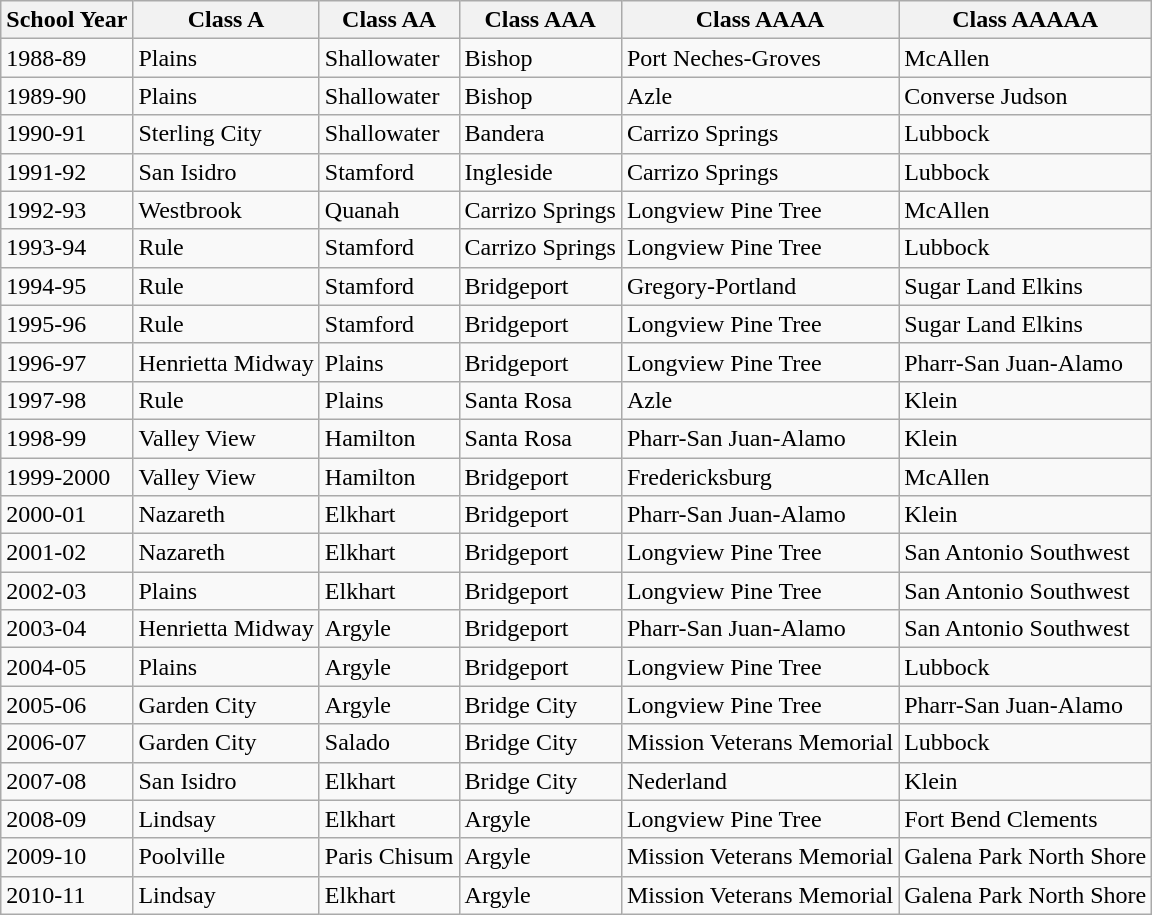<table class="wikitable sortable">
<tr>
<th>School Year</th>
<th>Class A</th>
<th>Class AA</th>
<th>Class AAA</th>
<th>Class AAAA</th>
<th>Class AAAAA</th>
</tr>
<tr>
<td>1988-89</td>
<td>Plains</td>
<td>Shallowater</td>
<td>Bishop</td>
<td>Port Neches-Groves</td>
<td>McAllen</td>
</tr>
<tr>
<td>1989-90</td>
<td>Plains</td>
<td>Shallowater</td>
<td>Bishop</td>
<td>Azle</td>
<td>Converse Judson</td>
</tr>
<tr>
<td>1990-91</td>
<td>Sterling City</td>
<td>Shallowater</td>
<td>Bandera</td>
<td>Carrizo Springs</td>
<td>Lubbock</td>
</tr>
<tr>
<td>1991-92</td>
<td>San Isidro</td>
<td>Stamford</td>
<td>Ingleside</td>
<td>Carrizo Springs</td>
<td>Lubbock</td>
</tr>
<tr>
<td>1992-93</td>
<td>Westbrook</td>
<td>Quanah</td>
<td>Carrizo Springs</td>
<td>Longview Pine Tree</td>
<td>McAllen</td>
</tr>
<tr>
<td>1993-94</td>
<td>Rule</td>
<td>Stamford</td>
<td>Carrizo Springs</td>
<td>Longview Pine Tree</td>
<td>Lubbock</td>
</tr>
<tr>
<td>1994-95</td>
<td>Rule</td>
<td>Stamford</td>
<td>Bridgeport</td>
<td>Gregory-Portland</td>
<td>Sugar Land Elkins</td>
</tr>
<tr>
<td>1995-96</td>
<td>Rule</td>
<td>Stamford</td>
<td>Bridgeport</td>
<td>Longview Pine Tree</td>
<td>Sugar Land Elkins</td>
</tr>
<tr>
<td>1996-97</td>
<td>Henrietta Midway</td>
<td>Plains</td>
<td>Bridgeport</td>
<td>Longview Pine Tree</td>
<td>Pharr-San Juan-Alamo</td>
</tr>
<tr>
<td>1997-98</td>
<td>Rule</td>
<td>Plains</td>
<td>Santa Rosa</td>
<td>Azle</td>
<td>Klein</td>
</tr>
<tr>
<td>1998-99</td>
<td>Valley View</td>
<td>Hamilton</td>
<td>Santa Rosa</td>
<td>Pharr-San Juan-Alamo</td>
<td>Klein</td>
</tr>
<tr>
<td>1999-2000</td>
<td>Valley View</td>
<td>Hamilton</td>
<td>Bridgeport</td>
<td>Fredericksburg</td>
<td>McAllen</td>
</tr>
<tr>
<td>2000-01</td>
<td>Nazareth</td>
<td>Elkhart</td>
<td>Bridgeport</td>
<td>Pharr-San Juan-Alamo</td>
<td>Klein</td>
</tr>
<tr>
<td>2001-02</td>
<td>Nazareth</td>
<td>Elkhart</td>
<td>Bridgeport</td>
<td>Longview Pine Tree</td>
<td>San Antonio Southwest</td>
</tr>
<tr>
<td>2002-03</td>
<td>Plains</td>
<td>Elkhart</td>
<td>Bridgeport</td>
<td>Longview Pine Tree</td>
<td>San Antonio Southwest</td>
</tr>
<tr>
<td>2003-04</td>
<td>Henrietta Midway</td>
<td>Argyle</td>
<td>Bridgeport</td>
<td>Pharr-San Juan-Alamo</td>
<td>San Antonio Southwest</td>
</tr>
<tr>
<td>2004-05</td>
<td>Plains</td>
<td>Argyle</td>
<td>Bridgeport</td>
<td>Longview Pine Tree</td>
<td>Lubbock</td>
</tr>
<tr>
<td>2005-06</td>
<td>Garden City</td>
<td>Argyle</td>
<td>Bridge City</td>
<td>Longview Pine Tree</td>
<td>Pharr-San Juan-Alamo</td>
</tr>
<tr>
<td>2006-07</td>
<td>Garden City</td>
<td>Salado</td>
<td>Bridge City</td>
<td>Mission Veterans Memorial</td>
<td>Lubbock</td>
</tr>
<tr>
<td>2007-08</td>
<td>San Isidro</td>
<td>Elkhart</td>
<td>Bridge City</td>
<td>Nederland</td>
<td>Klein</td>
</tr>
<tr>
<td>2008-09</td>
<td>Lindsay</td>
<td>Elkhart</td>
<td>Argyle</td>
<td>Longview Pine Tree</td>
<td>Fort Bend Clements</td>
</tr>
<tr>
<td>2009-10</td>
<td>Poolville</td>
<td>Paris Chisum</td>
<td>Argyle</td>
<td>Mission Veterans Memorial</td>
<td>Galena Park North Shore</td>
</tr>
<tr>
<td>2010-11</td>
<td>Lindsay</td>
<td>Elkhart</td>
<td>Argyle</td>
<td>Mission Veterans Memorial</td>
<td>Galena Park North Shore</td>
</tr>
</table>
